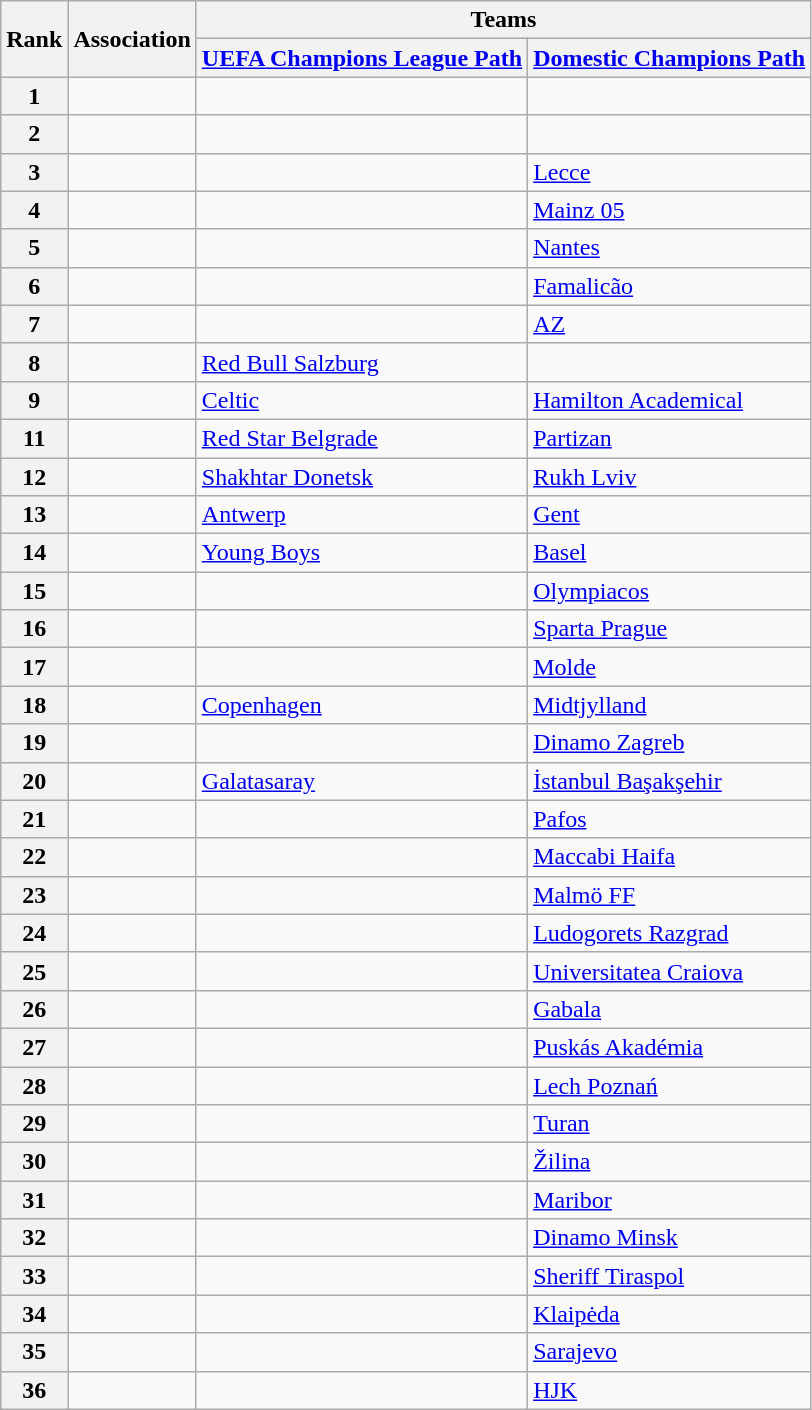<table class="wikitable">
<tr>
<th rowspan=2>Rank</th>
<th rowspan=2>Association</th>
<th colspan=2>Teams</th>
</tr>
<tr>
<th><a href='#'>UEFA Champions League Path</a></th>
<th><a href='#'>Domestic Champions Path</a></th>
</tr>
<tr>
<th>1</th>
<td></td>
<td></td>
<td></td>
</tr>
<tr>
<th>2</th>
<td></td>
<td></td>
<td></td>
</tr>
<tr>
<th>3</th>
<td></td>
<td></td>
<td><a href='#'>Lecce</a> </td>
</tr>
<tr>
<th>4</th>
<td></td>
<td></td>
<td><a href='#'>Mainz 05</a> </td>
</tr>
<tr>
<th>5</th>
<td></td>
<td></td>
<td><a href='#'>Nantes</a> </td>
</tr>
<tr>
<th>6</th>
<td></td>
<td></td>
<td><a href='#'>Famalicão</a> </td>
</tr>
<tr>
<th>7</th>
<td></td>
<td></td>
<td><a href='#'>AZ</a> </td>
</tr>
<tr>
<th>8</th>
<td></td>
<td><a href='#'>Red Bull Salzburg</a> </td>
<td></td>
</tr>
<tr>
<th>9</th>
<td></td>
<td><a href='#'>Celtic</a></td>
<td><a href='#'>Hamilton Academical</a> </td>
</tr>
<tr>
<th>11</th>
<td></td>
<td><a href='#'>Red Star Belgrade</a></td>
<td><a href='#'>Partizan</a> </td>
</tr>
<tr>
<th>12</th>
<td></td>
<td><a href='#'>Shakhtar Donetsk</a></td>
<td><a href='#'>Rukh Lviv</a> </td>
</tr>
<tr>
<th>13</th>
<td></td>
<td><a href='#'>Antwerp</a></td>
<td><a href='#'>Gent</a> </td>
</tr>
<tr>
<th>14</th>
<td></td>
<td><a href='#'>Young Boys</a></td>
<td><a href='#'>Basel</a> </td>
</tr>
<tr>
<th>15</th>
<td></td>
<td></td>
<td><a href='#'>Olympiacos</a> </td>
</tr>
<tr>
<th>16</th>
<td></td>
<td></td>
<td><a href='#'>Sparta Prague</a> </td>
</tr>
<tr>
<th>17</th>
<td></td>
<td></td>
<td><a href='#'>Molde</a> </td>
</tr>
<tr>
<th>18</th>
<td></td>
<td><a href='#'>Copenhagen</a></td>
<td><a href='#'>Midtjylland</a> </td>
</tr>
<tr>
<th>19</th>
<td></td>
<td></td>
<td><a href='#'>Dinamo Zagreb</a> </td>
</tr>
<tr>
<th>20</th>
<td></td>
<td><a href='#'>Galatasaray</a></td>
<td><a href='#'>İstanbul Başakşehir</a> </td>
</tr>
<tr>
<th>21</th>
<td></td>
<td></td>
<td><a href='#'>Pafos</a> </td>
</tr>
<tr>
<th>22</th>
<td></td>
<td></td>
<td><a href='#'>Maccabi Haifa</a> </td>
</tr>
<tr>
<th>23</th>
<td></td>
<td></td>
<td><a href='#'>Malmö FF</a> </td>
</tr>
<tr>
<th>24</th>
<td></td>
<td></td>
<td><a href='#'>Ludogorets Razgrad</a> </td>
</tr>
<tr>
<th>25</th>
<td></td>
<td></td>
<td><a href='#'>Universitatea Craiova</a> </td>
</tr>
<tr>
<th>26</th>
<td></td>
<td></td>
<td><a href='#'>Gabala</a> </td>
</tr>
<tr>
<th>27</th>
<td></td>
<td></td>
<td><a href='#'>Puskás Akadémia</a> </td>
</tr>
<tr>
<th>28</th>
<td></td>
<td></td>
<td><a href='#'>Lech Poznań</a> </td>
</tr>
<tr>
<th>29</th>
<td></td>
<td></td>
<td><a href='#'>Turan</a> </td>
</tr>
<tr>
<th>30</th>
<td></td>
<td></td>
<td><a href='#'>Žilina</a> </td>
</tr>
<tr>
<th>31</th>
<td></td>
<td></td>
<td><a href='#'>Maribor</a> </td>
</tr>
<tr>
<th>32</th>
<td></td>
<td></td>
<td><a href='#'>Dinamo Minsk</a> </td>
</tr>
<tr>
<th>33</th>
<td></td>
<td></td>
<td><a href='#'>Sheriff Tiraspol</a> </td>
</tr>
<tr>
<th>34</th>
<td></td>
<td></td>
<td><a href='#'>Klaipėda</a> </td>
</tr>
<tr>
<th>35</th>
<td></td>
<td></td>
<td><a href='#'>Sarajevo</a> </td>
</tr>
<tr>
<th>36</th>
<td></td>
<td></td>
<td><a href='#'>HJK</a> </td>
</tr>
</table>
